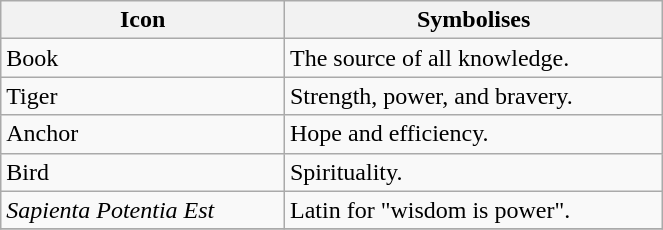<table class="wikitable" style="width:35%;">
<tr>
<th style="width:15%;">Icon</th>
<th style="width:20%;">Symbolises</th>
</tr>
<tr>
<td>Book</td>
<td>The source of all knowledge.</td>
</tr>
<tr>
<td>Tiger</td>
<td>Strength, power, and bravery.</td>
</tr>
<tr>
<td>Anchor</td>
<td>Hope and efficiency.</td>
</tr>
<tr>
<td>Bird</td>
<td>Spirituality.</td>
</tr>
<tr>
<td><em>Sapienta Potentia Est</em></td>
<td>Latin for "wisdom is power".</td>
</tr>
<tr>
</tr>
</table>
